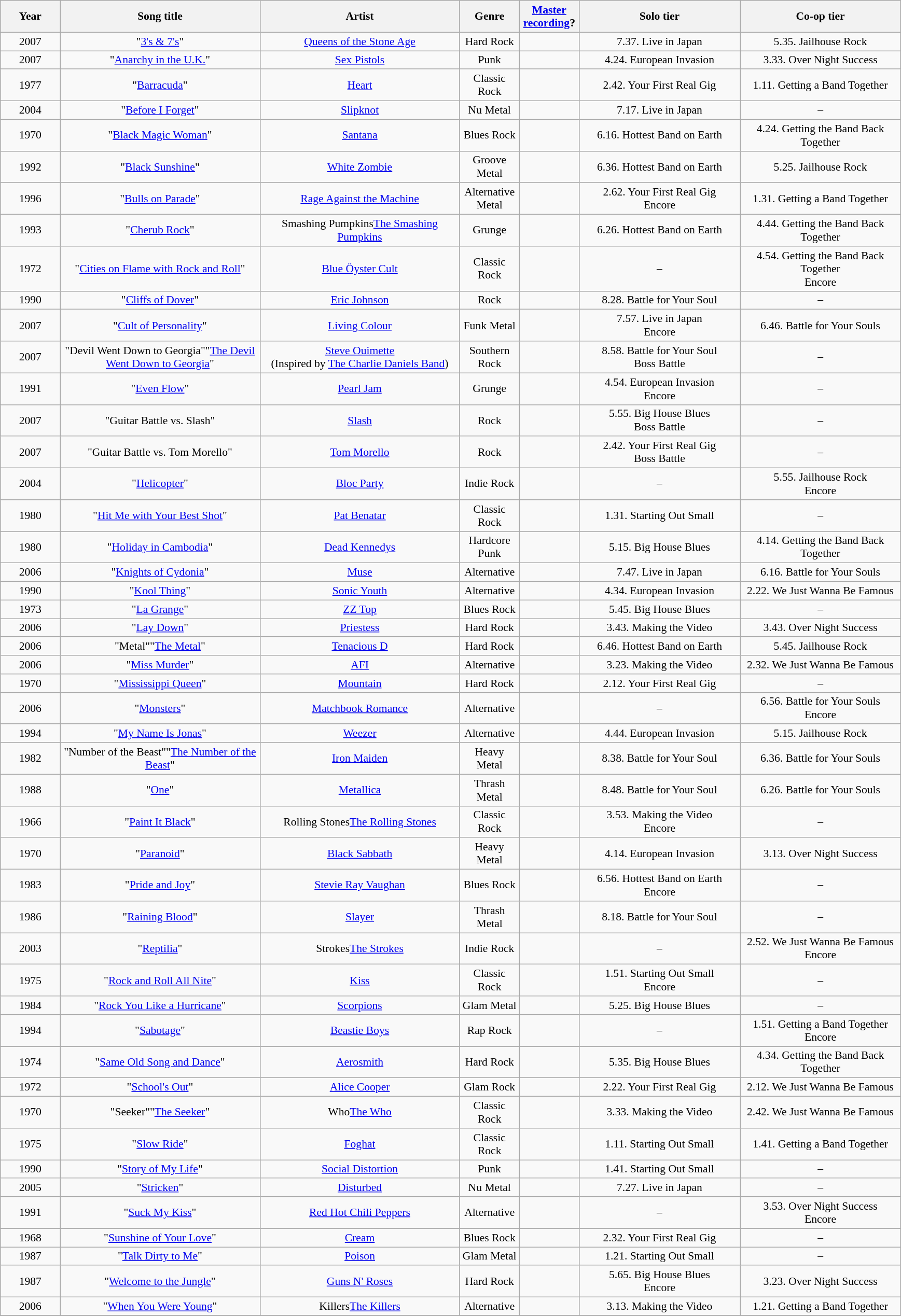<table class="wikitable sortable" style="font-size:90%; text-align: center">
<tr>
<th width=70>Year</th>
<th width=250>Song title</th>
<th width=250>Artist</th>
<th width=70>Genre</th>
<th width=70><a href='#'>Master recording</a>?</th>
<th width=200>Solo tier</th>
<th width=200>Co-op tier</th>
</tr>
<tr>
<td>2007</td>
<td>"<a href='#'>3's & 7's</a>"</td>
<td><a href='#'>Queens of the Stone Age</a></td>
<td>Hard Rock</td>
<td></td>
<td><span>7.3</span>7. Live in Japan</td>
<td><span>5.3</span>5. Jailhouse Rock</td>
</tr>
<tr>
<td>2007</td>
<td>"<a href='#'>Anarchy in the U.K.</a>"</td>
<td><a href='#'>Sex Pistols</a></td>
<td>Punk</td>
<td></td>
<td><span>4.2</span>4. European Invasion</td>
<td><span>3.3</span>3. Over Night Success</td>
</tr>
<tr>
<td>1977</td>
<td>"<a href='#'>Barracuda</a>"</td>
<td><a href='#'>Heart</a></td>
<td>Classic Rock</td>
<td></td>
<td><span>2.4</span>2. Your First Real Gig</td>
<td><span>1.1</span>1. Getting a Band Together</td>
</tr>
<tr>
<td>2004</td>
<td>"<a href='#'>Before I Forget</a>"</td>
<td><a href='#'>Slipknot</a></td>
<td>Nu Metal</td>
<td></td>
<td><span>7.1</span>7. Live in Japan</td>
<td>–</td>
</tr>
<tr>
<td>1970</td>
<td>"<a href='#'>Black Magic Woman</a>"</td>
<td><a href='#'>Santana</a></td>
<td>Blues Rock</td>
<td></td>
<td><span>6.1</span>6. Hottest Band on Earth</td>
<td><span>4.2</span>4. Getting the Band Back Together</td>
</tr>
<tr>
<td>1992</td>
<td>"<a href='#'>Black Sunshine</a>"</td>
<td><a href='#'>White Zombie</a></td>
<td>Groove Metal</td>
<td></td>
<td><span>6.3</span>6. Hottest Band on Earth</td>
<td><span>5.2</span>5. Jailhouse Rock</td>
</tr>
<tr>
<td>1996</td>
<td>"<a href='#'>Bulls on Parade</a>"</td>
<td><a href='#'>Rage Against the Machine</a></td>
<td>Alternative Metal</td>
<td></td>
<td><span>2.6</span>2. Your First Real Gig<br>Encore</td>
<td><span>1.3</span>1. Getting a Band Together</td>
</tr>
<tr>
<td>1993</td>
<td>"<a href='#'>Cherub Rock</a>"</td>
<td><span>Smashing Pumpkins</span><a href='#'>The Smashing Pumpkins</a></td>
<td>Grunge</td>
<td></td>
<td><span>6.2</span>6. Hottest Band on Earth</td>
<td><span>4.4</span>4. Getting the Band Back Together</td>
</tr>
<tr>
<td>1972</td>
<td>"<a href='#'>Cities on Flame with Rock and Roll</a>"</td>
<td><a href='#'>Blue Öyster Cult</a></td>
<td>Classic Rock</td>
<td></td>
<td>–</td>
<td><span>4.5</span>4. Getting the Band Back Together<br>Encore</td>
</tr>
<tr>
<td>1990</td>
<td>"<a href='#'>Cliffs of Dover</a>"</td>
<td><a href='#'>Eric Johnson</a></td>
<td>Rock</td>
<td></td>
<td><span>8.2</span>8. Battle for Your Soul</td>
<td>–</td>
</tr>
<tr>
<td>2007</td>
<td>"<a href='#'>Cult of Personality</a>"</td>
<td><a href='#'>Living Colour</a></td>
<td>Funk Metal</td>
<td></td>
<td><span>7.5</span>7. Live in Japan<br>Encore</td>
<td><span>6.4</span>6. Battle for Your Souls</td>
</tr>
<tr>
<td>2007</td>
<td><span>"Devil Went Down to Georgia"</span>"<a href='#'>The Devil Went Down to Georgia</a>"</td>
<td><a href='#'>Steve Ouimette</a><br>(Inspired by <a href='#'>The Charlie Daniels Band</a>)</td>
<td>Southern Rock</td>
<td></td>
<td><span>8.5</span>8. Battle for Your Soul<br>Boss Battle</td>
<td>–</td>
</tr>
<tr>
<td>1991</td>
<td>"<a href='#'>Even Flow</a>"</td>
<td><a href='#'>Pearl Jam</a></td>
<td>Grunge</td>
<td></td>
<td><span>4.5</span>4. European Invasion<br> Encore</td>
<td>–</td>
</tr>
<tr>
<td>2007</td>
<td>"Guitar Battle vs. Slash"</td>
<td><a href='#'>Slash</a></td>
<td>Rock</td>
<td></td>
<td><span>5.5</span>5. Big House Blues<br>Boss Battle</td>
<td>–</td>
</tr>
<tr>
<td>2007</td>
<td>"Guitar Battle vs. Tom Morello"</td>
<td><a href='#'>Tom Morello</a></td>
<td>Rock</td>
<td></td>
<td><span>2.4</span>2. Your First Real Gig<br>Boss Battle</td>
<td>–</td>
</tr>
<tr>
<td>2004</td>
<td>"<a href='#'>Helicopter</a>"</td>
<td><a href='#'>Bloc Party</a></td>
<td>Indie Rock</td>
<td></td>
<td>–</td>
<td><span>5.5</span>5. Jailhouse Rock<br>Encore</td>
</tr>
<tr>
<td>1980</td>
<td>"<a href='#'>Hit Me with Your Best Shot</a>"</td>
<td><a href='#'>Pat Benatar</a></td>
<td>Classic Rock</td>
<td></td>
<td><span>1.3</span>1.  Starting Out Small</td>
<td>–</td>
</tr>
<tr>
<td>1980</td>
<td>"<a href='#'>Holiday in Cambodia</a>"</td>
<td><a href='#'>Dead Kennedys</a></td>
<td>Hardcore Punk</td>
<td></td>
<td><span>5.1</span>5. Big House Blues</td>
<td><span>4.1</span>4. Getting the Band Back Together</td>
</tr>
<tr>
<td>2006</td>
<td>"<a href='#'>Knights of Cydonia</a>"</td>
<td><a href='#'>Muse</a></td>
<td>Alternative</td>
<td></td>
<td><span>7.4</span>7. Live in Japan</td>
<td><span>6.1</span>6. Battle for Your Souls</td>
</tr>
<tr>
<td>1990</td>
<td>"<a href='#'>Kool Thing</a>"</td>
<td><a href='#'>Sonic Youth</a></td>
<td>Alternative</td>
<td></td>
<td><span>4.3</span>4. European Invasion</td>
<td><span>2.2</span>2. We Just Wanna Be Famous</td>
</tr>
<tr>
<td>1973</td>
<td>"<a href='#'>La Grange</a>"</td>
<td><a href='#'>ZZ Top</a></td>
<td>Blues Rock</td>
<td></td>
<td><span>5.4</span>5. Big House Blues</td>
<td>–</td>
</tr>
<tr>
<td>2006</td>
<td>"<a href='#'>Lay Down</a>"</td>
<td><a href='#'>Priestess</a></td>
<td>Hard Rock</td>
<td></td>
<td><span>3.4</span>3. Making the Video</td>
<td><span>3.4</span>3. Over Night Success</td>
</tr>
<tr>
<td>2006</td>
<td><span>"Metal"</span>"<a href='#'>The Metal</a>"</td>
<td><a href='#'>Tenacious D</a></td>
<td>Hard Rock</td>
<td></td>
<td><span>6.4</span>6. Hottest Band on Earth</td>
<td><span>5.4</span>5. Jailhouse Rock</td>
</tr>
<tr>
<td>2006</td>
<td>"<a href='#'>Miss Murder</a>"</td>
<td><a href='#'>AFI</a></td>
<td>Alternative</td>
<td></td>
<td><span>3.2</span>3. Making the Video</td>
<td><span>2.3</span>2. We Just Wanna Be Famous</td>
</tr>
<tr>
<td>1970</td>
<td>"<a href='#'>Mississippi Queen</a>"</td>
<td><a href='#'>Mountain</a></td>
<td>Hard Rock</td>
<td></td>
<td><span>2.1</span>2. Your First Real Gig</td>
<td>–</td>
</tr>
<tr>
<td>2006</td>
<td>"<a href='#'>Monsters</a>"</td>
<td><a href='#'>Matchbook Romance</a></td>
<td>Alternative</td>
<td></td>
<td>–</td>
<td><span>6.5</span>6. Battle for Your Souls<br>Encore</td>
</tr>
<tr>
<td>1994</td>
<td>"<a href='#'>My Name Is Jonas</a>"</td>
<td><a href='#'>Weezer</a></td>
<td>Alternative</td>
<td></td>
<td><span>4.4</span>4. European Invasion</td>
<td><span>5.1</span>5. Jailhouse Rock</td>
</tr>
<tr>
<td>1982</td>
<td><span>"Number of the Beast"</span>"<a href='#'>The Number of the Beast</a>"</td>
<td><a href='#'>Iron Maiden</a></td>
<td>Heavy Metal</td>
<td></td>
<td><span>8.3</span>8. Battle for Your Soul</td>
<td><span>6.3</span>6. Battle for Your Souls</td>
</tr>
<tr>
<td>1988</td>
<td>"<a href='#'>One</a>"</td>
<td><a href='#'>Metallica</a></td>
<td>Thrash Metal</td>
<td></td>
<td><span>8.4</span>8. Battle for Your Soul</td>
<td><span>6.2</span>6. Battle for Your Souls</td>
</tr>
<tr>
<td>1966</td>
<td>"<a href='#'>Paint It Black</a>"</td>
<td><span>Rolling Stones</span><a href='#'>The Rolling Stones</a></td>
<td>Classic Rock</td>
<td></td>
<td><span>3.5</span>3. Making the Video<br>Encore</td>
<td>–</td>
</tr>
<tr>
<td>1970</td>
<td>"<a href='#'>Paranoid</a>"</td>
<td><a href='#'>Black Sabbath</a></td>
<td>Heavy Metal</td>
<td></td>
<td><span>4.1</span>4. European Invasion</td>
<td><span>3.1</span>3. Over Night Success</td>
</tr>
<tr>
<td>1983</td>
<td>"<a href='#'>Pride and Joy</a>"</td>
<td><a href='#'>Stevie Ray Vaughan</a></td>
<td>Blues Rock</td>
<td></td>
<td><span>6.5</span>6. Hottest Band on Earth<br>Encore</td>
<td>–</td>
</tr>
<tr>
<td>1986</td>
<td>"<a href='#'>Raining Blood</a>"</td>
<td><a href='#'>Slayer</a></td>
<td>Thrash Metal</td>
<td></td>
<td><span>8.1</span>8. Battle for Your Soul</td>
<td>–</td>
</tr>
<tr>
<td>2003</td>
<td>"<a href='#'>Reptilia</a>"</td>
<td><span>Strokes</span><a href='#'>The Strokes</a></td>
<td>Indie Rock</td>
<td></td>
<td>–</td>
<td><span>2.5</span>2. We Just Wanna Be Famous<br>Encore</td>
</tr>
<tr>
<td>1975</td>
<td>"<a href='#'>Rock and Roll All Nite</a>"</td>
<td><a href='#'>Kiss</a></td>
<td>Classic Rock</td>
<td></td>
<td><span>1.5</span>1. Starting Out Small<br>Encore</td>
<td>–</td>
</tr>
<tr>
<td>1984</td>
<td>"<a href='#'>Rock You Like a Hurricane</a>"</td>
<td><a href='#'>Scorpions</a></td>
<td>Glam Metal</td>
<td></td>
<td><span>5.2</span>5. Big House Blues</td>
<td>–</td>
</tr>
<tr>
<td>1994</td>
<td>"<a href='#'>Sabotage</a>"</td>
<td><a href='#'>Beastie Boys</a></td>
<td>Rap Rock</td>
<td></td>
<td>–</td>
<td><span>1.5</span>1. Getting a Band Together <br> Encore</td>
</tr>
<tr>
<td>1974</td>
<td>"<a href='#'>Same Old Song and Dance</a>"</td>
<td><a href='#'>Aerosmith</a></td>
<td>Hard Rock</td>
<td></td>
<td><span>5.3</span>5. Big House Blues</td>
<td><span>4.3</span>4. Getting the Band Back Together</td>
</tr>
<tr>
<td>1972</td>
<td>"<a href='#'>School's Out</a>"</td>
<td><a href='#'>Alice Cooper</a></td>
<td>Glam Rock</td>
<td></td>
<td><span>2.2</span>2. Your First Real Gig</td>
<td><span>2.1</span>2. We Just Wanna Be Famous</td>
</tr>
<tr>
<td>1970</td>
<td><span>"Seeker"</span>"<a href='#'>The Seeker</a>"</td>
<td><span>Who</span><a href='#'>The Who</a></td>
<td>Classic Rock</td>
<td></td>
<td><span>3.3</span>3. Making the Video</td>
<td><span>2.4</span>2. We Just Wanna Be Famous</td>
</tr>
<tr>
<td>1975</td>
<td>"<a href='#'>Slow Ride</a>"</td>
<td><a href='#'>Foghat</a></td>
<td>Classic Rock</td>
<td></td>
<td><span>1.1</span>1. Starting Out Small</td>
<td><span>1.4</span>1. Getting a Band Together</td>
</tr>
<tr>
<td>1990</td>
<td>"<a href='#'>Story of My Life</a>"</td>
<td><a href='#'>Social Distortion</a></td>
<td>Punk</td>
<td></td>
<td><span>1.4</span>1. Starting Out Small</td>
<td>–</td>
</tr>
<tr>
<td>2005</td>
<td>"<a href='#'>Stricken</a>"</td>
<td><a href='#'>Disturbed</a></td>
<td>Nu Metal</td>
<td></td>
<td><span>7.2</span>7. Live in Japan</td>
<td>–</td>
</tr>
<tr>
<td>1991</td>
<td>"<a href='#'>Suck My Kiss</a>"</td>
<td><a href='#'>Red Hot Chili Peppers</a></td>
<td>Alternative</td>
<td></td>
<td>–</td>
<td><span>3.5</span>3. Over Night Success<br>Encore</td>
</tr>
<tr>
<td>1968</td>
<td>"<a href='#'>Sunshine of Your Love</a>"</td>
<td><a href='#'>Cream</a></td>
<td>Blues Rock</td>
<td></td>
<td><span>2.3</span>2. Your First Real Gig</td>
<td>–</td>
</tr>
<tr>
<td>1987</td>
<td>"<a href='#'>Talk Dirty to Me</a>"</td>
<td><a href='#'>Poison</a></td>
<td>Glam Metal</td>
<td></td>
<td><span>1.2</span>1. Starting Out Small</td>
<td>–</td>
</tr>
<tr>
<td>1987</td>
<td>"<a href='#'>Welcome to the Jungle</a>"</td>
<td><a href='#'>Guns N' Roses</a></td>
<td>Hard Rock</td>
<td></td>
<td><span>5.6</span>5. Big House Blues<br>Encore</td>
<td><span>3.2</span>3. Over Night Success</td>
</tr>
<tr>
<td>2006</td>
<td>"<a href='#'>When You Were Young</a>"</td>
<td><span>Killers</span><a href='#'>The Killers</a></td>
<td>Alternative</td>
<td></td>
<td><span>3.1</span>3. Making the Video</td>
<td><span>1.2</span>1. Getting a Band Together</td>
</tr>
<tr>
</tr>
</table>
